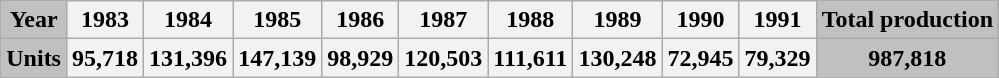<table class="wikitable" align="center">
<tr>
<th style="background:#C0C0C0;">Year</th>
<th>1983</th>
<th>1984</th>
<th>1985</th>
<th>1986</th>
<th>1987</th>
<th>1988</th>
<th>1989</th>
<th>1990</th>
<th>1991</th>
<th style="background:#C0C0C0;">Total production</th>
</tr>
<tr>
<th style="background:#C0C0C0;">Units</th>
<th>95,718</th>
<th>131,396</th>
<th>147,139</th>
<th>98,929</th>
<th>120,503</th>
<th>111,611</th>
<th>130,248</th>
<th>72,945</th>
<th>79,329</th>
<th style="background:#C0C0C0;">987,818</th>
</tr>
</table>
